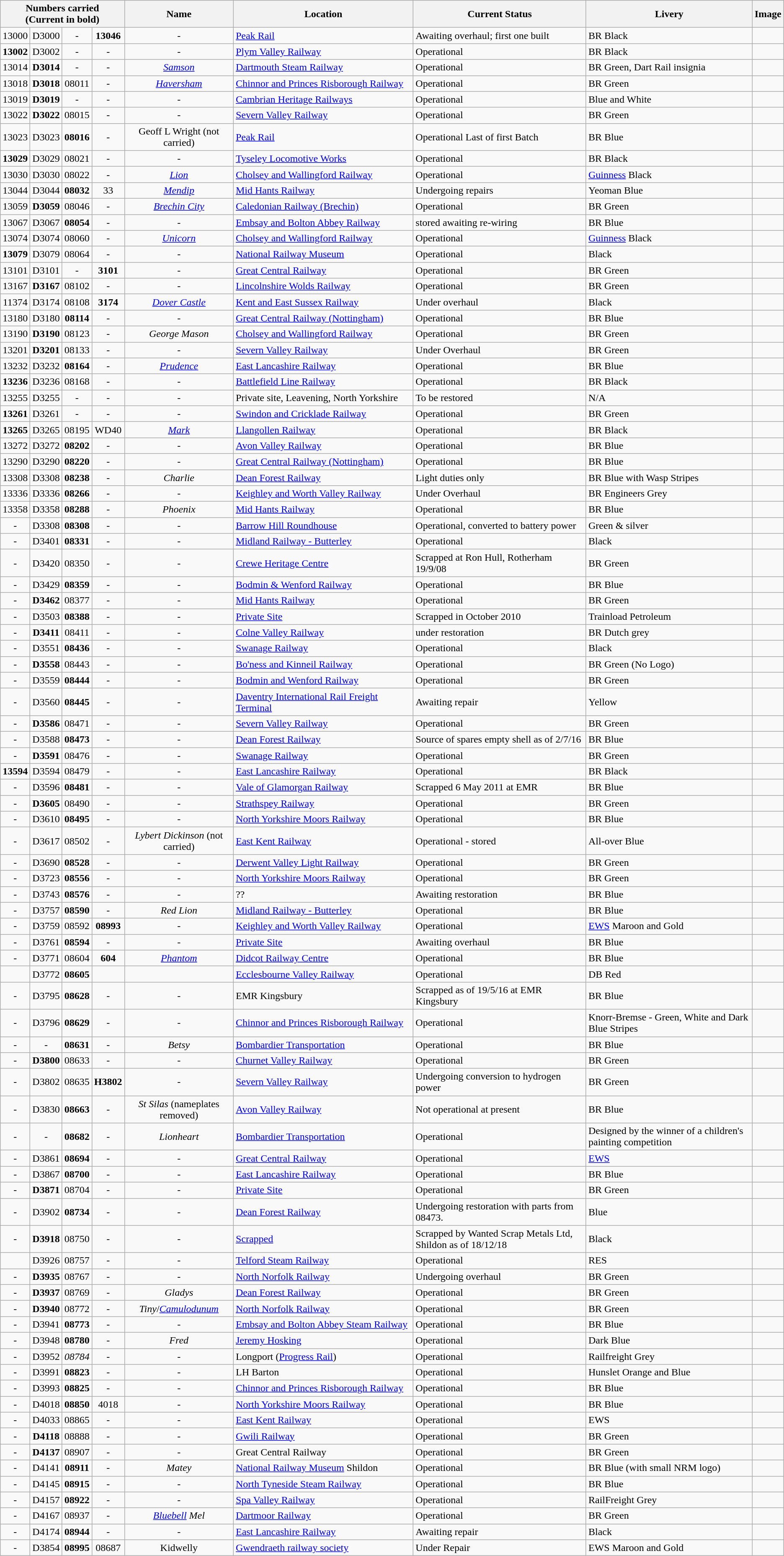<table class="wikitable" style="text-align:center">
<tr>
<th colspan="4">Numbers carried <br>(Current in bold)</th>
<th>Name</th>
<th>Location</th>
<th>Current Status</th>
<th>Livery</th>
<th>Image</th>
</tr>
<tr>
<td>13000</td>
<td>D3000</td>
<td>-</td>
<td><strong>13046</strong></td>
<td>-</td>
<td align="left"><a href='#'>Peak Rail</a></td>
<td align="left">Awaiting overhaul; first one built</td>
<td align="left">BR Black</td>
<td></td>
</tr>
<tr>
<td><strong>13002</strong></td>
<td>D3002</td>
<td>-</td>
<td>-</td>
<td>-</td>
<td align="left"><a href='#'>Plym Valley Railway</a></td>
<td align="left">Operational</td>
<td align="left">BR Black</td>
<td></td>
</tr>
<tr>
<td>13014</td>
<td><strong>D3014</strong></td>
<td>-</td>
<td>-</td>
<td><em><a href='#'>Samson</a></em></td>
<td align="left"><a href='#'>Dartmouth Steam Railway</a></td>
<td align="left">Operational</td>
<td align="left">BR Green, Dart Rail insignia</td>
<td></td>
</tr>
<tr>
<td>13018</td>
<td><strong>D3018</strong></td>
<td>08011</td>
<td>-</td>
<td><em><a href='#'>Haversham</a></em></td>
<td align="left"><a href='#'>Chinnor and Princes Risborough Railway</a></td>
<td align="left">Operational</td>
<td align="left">BR Green</td>
<td></td>
</tr>
<tr>
<td>13019</td>
<td><strong>D3019</strong></td>
<td>-</td>
<td>-</td>
<td>-</td>
<td align="left"><a href='#'>Cambrian Heritage Railways</a></td>
<td align="left">Operational</td>
<td align="left">Blue and White</td>
<td></td>
</tr>
<tr>
<td>13022</td>
<td><strong>D3022</strong></td>
<td>08015</td>
<td>-</td>
<td>-</td>
<td align="left"><a href='#'>Severn Valley Railway</a></td>
<td align="left">Operational</td>
<td align="left">BR Green</td>
<td></td>
</tr>
<tr>
<td>13023</td>
<td>D3023</td>
<td><strong>08016</strong></td>
<td>-</td>
<td>Geoff L Wright (not carried)</td>
<td align="left"><a href='#'>Peak Rail</a></td>
<td align="left">Operational Last of first Batch</td>
<td align="left">BR Blue</td>
<td></td>
</tr>
<tr>
<td><strong>13029</strong></td>
<td>D3029</td>
<td>08021</td>
<td>-</td>
<td>-</td>
<td align="left"><a href='#'>Tyseley Locomotive Works</a></td>
<td align="left">Operational</td>
<td align="left">BR Black</td>
<td></td>
</tr>
<tr>
<td>13030</td>
<td>D3030</td>
<td>08022</td>
<td>-</td>
<td><em><a href='#'>Lion</a></em></td>
<td align="left"><a href='#'>Cholsey and Wallingford Railway</a></td>
<td align="left">Operational</td>
<td align="left"><a href='#'>Guinness</a> Black</td>
<td></td>
</tr>
<tr>
<td>13044</td>
<td>D3044</td>
<td><strong>08032</strong></td>
<td>33</td>
<td><em><a href='#'>Mendip</a></em></td>
<td align="left"><a href='#'>Mid Hants Railway</a></td>
<td align="left">Undergoing repairs</td>
<td align="left">Yeoman Blue</td>
<td></td>
</tr>
<tr>
<td>13059</td>
<td><strong>D3059</strong></td>
<td>08046</td>
<td>-</td>
<td><em><a href='#'>Brechin City</a></em></td>
<td align="left"><a href='#'>Caledonian Railway (Brechin)</a></td>
<td align="left">Operational</td>
<td align="left">BR Green</td>
<td></td>
</tr>
<tr>
<td>13067</td>
<td>D3067</td>
<td><strong>08054</strong></td>
<td>-</td>
<td>-</td>
<td align="left"><a href='#'>Embsay and Bolton Abbey Railway</a></td>
<td align="left">stored awaiting re-wiring</td>
<td align="left">BR Blue</td>
<td></td>
</tr>
<tr>
<td>13074</td>
<td>D3074</td>
<td>08060</td>
<td>-</td>
<td><em><a href='#'>Unicorn</a></em></td>
<td align="left"><a href='#'>Cholsey and Wallingford Railway</a></td>
<td align="left">Operational</td>
<td align="left"><a href='#'>Guinness</a> Black</td>
<td></td>
</tr>
<tr>
<td><strong>13079</strong></td>
<td>D3079</td>
<td>08064</td>
<td>-</td>
<td>-</td>
<td align="left"><a href='#'>National Railway Museum</a></td>
<td align="left">Operational</td>
<td align="left">Black</td>
<td></td>
</tr>
<tr>
<td>13101</td>
<td>D3101</td>
<td>-</td>
<td><strong>3101</strong></td>
<td>-</td>
<td align="left"><a href='#'>Great Central Railway</a></td>
<td align="left">Operational</td>
<td align="left">BR Green</td>
<td></td>
</tr>
<tr>
<td>13167</td>
<td><strong>D3167</strong></td>
<td>08102</td>
<td>-</td>
<td>-</td>
<td align="left"><a href='#'>Lincolnshire Wolds Railway</a></td>
<td align="left">Operational</td>
<td align="left">BR Green</td>
<td></td>
</tr>
<tr>
<td>11374</td>
<td>D3174</td>
<td>08108</td>
<td><strong>3174</strong></td>
<td><em><a href='#'>Dover Castle</a></em></td>
<td align="left"><a href='#'>Kent and East Sussex Railway</a></td>
<td align="left">Under overhaul</td>
<td align="left">Black</td>
<td></td>
</tr>
<tr>
<td>13180</td>
<td>D3180</td>
<td><strong>08114</strong></td>
<td>-</td>
<td>-</td>
<td align="left"><a href='#'>Great Central Railway (Nottingham)</a></td>
<td align="left">Operational</td>
<td align="left">BR Blue</td>
<td></td>
</tr>
<tr>
<td>13190</td>
<td><strong>D3190</strong></td>
<td>08123</td>
<td>-</td>
<td><em>George Mason</em></td>
<td align="left"><a href='#'>Cholsey and Wallingford Railway</a></td>
<td align="left">Operational</td>
<td align="left">BR Green</td>
<td></td>
</tr>
<tr>
<td>13201</td>
<td><strong>D3201</strong></td>
<td>08133</td>
<td>-</td>
<td>-</td>
<td align="left"><a href='#'>Severn Valley Railway</a></td>
<td align="left">Under Overhaul</td>
<td align="left">BR Green</td>
<td></td>
</tr>
<tr>
<td>13232</td>
<td>D3232</td>
<td><strong>08164</strong></td>
<td>-</td>
<td><em><a href='#'>Prudence</a></em></td>
<td align="left"><a href='#'>East Lancashire Railway</a></td>
<td align="left">Operational</td>
<td align="left">BR Blue</td>
<td></td>
</tr>
<tr>
<td><strong>13236</strong></td>
<td>D3236</td>
<td>08168</td>
<td>-</td>
<td>-</td>
<td align="left"><a href='#'>Battlefield Line Railway</a></td>
<td align="left">Operational</td>
<td align="left">BR Black</td>
<td></td>
</tr>
<tr>
<td>13255</td>
<td>D3255</td>
<td>-</td>
<td>-</td>
<td>-</td>
<td align="left">Private site, Leavening, North Yorkshire</td>
<td align="left">To be restored</td>
<td align="left">N/A</td>
<td></td>
</tr>
<tr>
<td><strong>13261</strong></td>
<td>D3261</td>
<td>-</td>
<td>-</td>
<td>-</td>
<td align="left"><a href='#'>Swindon and Cricklade Railway</a></td>
<td align="left">Operational</td>
<td align="left">BR Green</td>
<td></td>
</tr>
<tr>
<td><strong>13265</strong></td>
<td>D3265</td>
<td>08195</td>
<td>WD40</td>
<td><em><a href='#'>Mark</a></em></td>
<td align="left"><a href='#'>Llangollen Railway</a></td>
<td align="left">Operational</td>
<td align="left">BR Black</td>
<td></td>
</tr>
<tr>
<td>13272</td>
<td>D3272</td>
<td><strong>08202</strong></td>
<td>-</td>
<td>-</td>
<td align="left"><a href='#'>Avon Valley Railway</a></td>
<td align="left">Operational</td>
<td align="left">BR Blue</td>
<td></td>
</tr>
<tr>
<td>13290</td>
<td>D3290</td>
<td><strong>08220</strong></td>
<td>-</td>
<td>-</td>
<td align="left"><a href='#'>Great Central Railway (Nottingham)</a></td>
<td align="left">Operational</td>
<td align="left">BR Blue</td>
<td></td>
</tr>
<tr>
<td>13308</td>
<td>D3308</td>
<td><strong>08238</strong></td>
<td>-</td>
<td><em>Charlie</em></td>
<td align="left"><a href='#'>Dean Forest Railway</a></td>
<td align="left">Light duties only</td>
<td align="left">BR Blue with Wasp Stripes</td>
<td></td>
</tr>
<tr>
<td>13336</td>
<td>D3336</td>
<td><strong>08266</strong></td>
<td>-</td>
<td>-</td>
<td align="left"><a href='#'>Keighley and Worth Valley Railway</a></td>
<td align="left">Under Overhaul</td>
<td align="left">BR Engineers Grey</td>
<td></td>
</tr>
<tr>
<td>13358</td>
<td>D3358</td>
<td><strong>08288</strong></td>
<td>-</td>
<td><em>Phoenix</em></td>
<td align="left"><a href='#'>Mid Hants Railway</a></td>
<td align="left">Operational</td>
<td align="left">BR Blue</td>
<td></td>
</tr>
<tr>
<td>-</td>
<td>D3308</td>
<td><strong>08308</strong></td>
<td>-</td>
<td>-</td>
<td align="left"><a href='#'>Barrow Hill Roundhouse</a></td>
<td align="left">Operational, converted to battery power</td>
<td align="left">Green & silver</td>
<td></td>
</tr>
<tr>
<td>-</td>
<td>D3401</td>
<td><strong>08331</strong></td>
<td>-</td>
<td>-</td>
<td align="left"><a href='#'>Midland Railway - Butterley</a></td>
<td align="left">Operational</td>
<td align="left">Black</td>
<td></td>
</tr>
<tr>
<td>-</td>
<td>D3420</td>
<td>08350</td>
<td>-</td>
<td>-</td>
<td align="left"><a href='#'>Crewe Heritage Centre</a></td>
<td align="left">Scrapped at Ron Hull, Rotherham 19/9/08</td>
<td align="left">BR Green</td>
<td></td>
</tr>
<tr>
<td>-</td>
<td>D3429</td>
<td><strong>08359</strong></td>
<td>-</td>
<td>-</td>
<td align="left"><a href='#'>Bodmin & Wenford Railway</a></td>
<td align="left">Operational</td>
<td align="left">BR Blue</td>
<td></td>
</tr>
<tr>
<td>-</td>
<td><strong>D3462</strong></td>
<td>08377</td>
<td>-</td>
<td>-</td>
<td align="left"><a href='#'>Mid Hants Railway</a></td>
<td align="left">Operational</td>
<td align="left">BR Green</td>
<td></td>
</tr>
<tr>
<td>-</td>
<td>D3503</td>
<td><strong>08388</strong></td>
<td>-</td>
<td>-</td>
<td align="left"><a href='#'>Private Site</a></td>
<td align="left">Scrapped in October 2010</td>
<td align="left">Trainload Petroleum</td>
<td></td>
</tr>
<tr>
<td>-</td>
<td><strong>D3411</strong></td>
<td>08411</td>
<td>-</td>
<td>-</td>
<td align="left"><a href='#'>Colne Valley Railway</a></td>
<td align="left">under restoration</td>
<td align="left">BR Dutch grey</td>
<td></td>
</tr>
<tr>
<td>-</td>
<td>D3551</td>
<td><strong>08436</strong></td>
<td>-</td>
<td>-</td>
<td align="left"><a href='#'>Swanage Railway</a></td>
<td align="left">Operational</td>
<td align="left">Black</td>
<td></td>
</tr>
<tr>
<td>-</td>
<td><strong>D3558</strong></td>
<td>08443</td>
<td>-</td>
<td>-</td>
<td align="left"><a href='#'>Bo'ness and Kinneil Railway</a></td>
<td align="left">Operational</td>
<td align="left">BR Green (No Logo)</td>
<td></td>
</tr>
<tr>
<td>-</td>
<td>D3559</td>
<td><strong>08444</strong></td>
<td>-</td>
<td>-</td>
<td align="left"><a href='#'>Bodmin and Wenford Railway</a></td>
<td align="left">Operational</td>
<td align="left">BR Green</td>
<td></td>
</tr>
<tr>
<td>-</td>
<td>D3560</td>
<td><strong>08445</strong></td>
<td>-</td>
<td>-</td>
<td align="left"><a href='#'>Daventry International Rail Freight Terminal</a></td>
<td align="left">Awaiting repair</td>
<td align="left">Yellow</td>
<td></td>
</tr>
<tr>
<td>-</td>
<td><strong>D3586</strong></td>
<td>08471</td>
<td>-</td>
<td>-</td>
<td align="left"><a href='#'>Severn Valley Railway</a></td>
<td align="left">Operational</td>
<td align="left">BR Green</td>
<td></td>
</tr>
<tr>
<td>-</td>
<td>D3588</td>
<td><strong>08473</strong></td>
<td>-</td>
<td>-</td>
<td align="left"><a href='#'>Dean Forest Railway</a></td>
<td align="left">Source of spares empty shell as of 2/7/16</td>
<td align="left">BR Blue</td>
<td></td>
</tr>
<tr>
<td>-</td>
<td><strong>D3591</strong></td>
<td>08476</td>
<td>-</td>
<td>-</td>
<td align="left"><a href='#'>Swanage Railway</a></td>
<td align="left">Operational</td>
<td align="left">BR Green</td>
<td></td>
</tr>
<tr>
<td><strong>13594</strong></td>
<td>D3594</td>
<td>08479</td>
<td>-</td>
<td>-</td>
<td align="left"><a href='#'>East Lancashire Railway</a></td>
<td align="left">Operational</td>
<td align="left">BR Black</td>
<td></td>
</tr>
<tr>
<td>-</td>
<td>D3596</td>
<td><strong>08481</strong></td>
<td>-</td>
<td>-</td>
<td align="left"><a href='#'>Vale of Glamorgan Railway</a></td>
<td align="left">Scrapped 6 May 2011 at EMR</td>
<td align="left">BR Blue</td>
<td></td>
</tr>
<tr>
<td>-</td>
<td><strong>D3605</strong></td>
<td>08490</td>
<td>-</td>
<td>-</td>
<td align="left"><a href='#'>Strathspey Railway</a></td>
<td align="left">Operational</td>
<td align="left">BR Green</td>
<td></td>
</tr>
<tr>
<td>-</td>
<td>D3610</td>
<td><strong>08495</strong></td>
<td>-</td>
<td>-</td>
<td align="left"><a href='#'>North Yorkshire Moors Railway</a></td>
<td align="left">Operational</td>
<td align=left>BR Blue</td>
<td></td>
</tr>
<tr>
<td>-</td>
<td>D3617</td>
<td>08502</td>
<td>-</td>
<td><em>Lybert Dickinson</em> (not carried)</td>
<td align="left"><a href='#'>East Kent Railway</a></td>
<td align="left">Operational - stored</td>
<td align="left">All-over Blue</td>
<td></td>
</tr>
<tr>
<td>-</td>
<td>D3690</td>
<td><strong>08528</strong></td>
<td>-</td>
<td>-</td>
<td align="left"><a href='#'>Derwent Valley Light Railway</a></td>
<td align="left">Operational</td>
<td align=left>BR Green</td>
<td></td>
</tr>
<tr>
<td>-</td>
<td>D3723</td>
<td><strong>08556</strong></td>
<td>-</td>
<td>-</td>
<td align="left"><a href='#'>North Yorkshire Moors Railway</a></td>
<td align="left">Operational</td>
<td align="left">BR Green</td>
<td></td>
</tr>
<tr>
<td>-</td>
<td>D3743</td>
<td><strong>08576</strong></td>
<td>-</td>
<td>-</td>
<td align="left">??</td>
<td align="left">Awaiting restoration</td>
<td align="left">BR Blue</td>
<td></td>
</tr>
<tr>
<td>-</td>
<td>D3757</td>
<td><strong>08590</strong></td>
<td>-</td>
<td><em>Red Lion</em></td>
<td align="left"><a href='#'>Midland Railway - Butterley</a></td>
<td align="left">Operational</td>
<td align="left">BR Blue</td>
<td></td>
</tr>
<tr>
<td>-</td>
<td>D3759</td>
<td>08592</td>
<td><strong>08993</strong></td>
<td>-</td>
<td align="left"><a href='#'>Keighley and Worth Valley Railway</a></td>
<td align="left">Operational</td>
<td align="left"><a href='#'>EWS</a> Maroon and Gold</td>
<td></td>
</tr>
<tr>
<td>-</td>
<td>D3761</td>
<td><strong>08594</strong></td>
<td>-</td>
<td>-</td>
<td align="left"><a href='#'>Private Site</a></td>
<td align="left">Awaiting overhaul</td>
<td align="left">BR Blue</td>
<td></td>
</tr>
<tr>
<td>-</td>
<td>D3771</td>
<td>08604</td>
<td><strong>604</strong></td>
<td><em><a href='#'>Phantom</a></em></td>
<td align="left"><a href='#'>Didcot Railway Centre</a></td>
<td align="left">Operational</td>
<td align="left">BR Blue</td>
<td></td>
</tr>
<tr>
<td></td>
<td>D3772</td>
<td><strong>08605</strong></td>
<td></td>
<td></td>
<td align="left"><a href='#'>Ecclesbourne Valley Railway</a></td>
<td align="left">Operational</td>
<td align="left">DB Red</td>
<td></td>
</tr>
<tr>
<td>-</td>
<td>D3795</td>
<td><strong>08628</strong></td>
<td>-</td>
<td>-</td>
<td align="left">EMR Kingsbury</td>
<td align="left">Scrapped as of 19/5/16 at EMR Kingsbury</td>
<td align="left">BR Blue</td>
<td></td>
</tr>
<tr>
<td>-</td>
<td>D3796</td>
<td><strong>08629</strong></td>
<td>-</td>
<td>-</td>
<td align="left"><a href='#'>Chinnor and Princes Risborough Railway</a></td>
<td align="left">Operational</td>
<td align="left">Knorr-Bremse - Green, White and Dark Blue Stripes</td>
<td></td>
</tr>
<tr>
<td>-</td>
<td>-</td>
<td><strong>08631</strong></td>
<td>-</td>
<td><em>Betsy</em></td>
<td align="left"><a href='#'>Bombardier Transportation</a></td>
<td align="left">Operational</td>
<td align="left">BR Blue</td>
<td></td>
</tr>
<tr>
<td>-</td>
<td><strong>D3800</strong></td>
<td>08633</td>
<td>-</td>
<td>-</td>
<td align="left"><a href='#'>Churnet Valley Railway</a></td>
<td align="left">Operational</td>
<td align="left">BR Green</td>
<td></td>
</tr>
<tr>
<td>-</td>
<td>D3802</td>
<td>08635</td>
<td><strong>H3802</strong></td>
<td>-</td>
<td align="left"><a href='#'>Severn Valley Railway</a></td>
<td align="left">Undergoing conversion to hydrogen power</td>
<td align="left">BR Green</td>
<td></td>
</tr>
<tr>
<td>-</td>
<td>D3830</td>
<td><strong>08663</strong></td>
<td>-</td>
<td><em>St Silas</em> (nameplates removed)</td>
<td align="left"><a href='#'>Avon Valley Railway</a></td>
<td align="left">Not operational at present</td>
<td align="left">BR Blue</td>
<td></td>
</tr>
<tr>
<td>-</td>
<td>-</td>
<td><strong>08682</strong></td>
<td>-</td>
<td><em>Lionheart</em></td>
<td align="left"><a href='#'>Bombardier Transportation</a></td>
<td align="left">Operational</td>
<td align="left">Designed by the winner of a children's painting competition</td>
<td></td>
</tr>
<tr>
<td>-</td>
<td>D3861</td>
<td><strong>08694</strong></td>
<td>-</td>
<td>-</td>
<td align="left"><a href='#'>Great Central Railway</a></td>
<td align="left">Operational</td>
<td align="left"><a href='#'>EWS</a></td>
<td></td>
</tr>
<tr>
<td>-</td>
<td>D3867</td>
<td><strong>08700</strong></td>
<td>-</td>
<td>-</td>
<td align="left"><a href='#'>East Lancashire Railway</a></td>
<td align="left">Operational</td>
<td align="left">BR Blue</td>
<td></td>
</tr>
<tr>
<td>-</td>
<td><strong>D3871</strong></td>
<td>08704</td>
<td>-</td>
<td>-</td>
<td align="left"><a href='#'>Private Site</a></td>
<td align="left">Operational</td>
<td align="left">BR Green</td>
<td></td>
</tr>
<tr>
<td>-</td>
<td>D3902</td>
<td><strong>08734</strong></td>
<td>-</td>
<td>-</td>
<td align="left"><a href='#'>Dean Forest Railway</a></td>
<td align="left">Undergoing restoration with parts from 08473.</td>
<td align="left">Blue</td>
<td></td>
</tr>
<tr>
<td>-</td>
<td><strong>D3918</strong></td>
<td>08750</td>
<td>-</td>
<td>-</td>
<td align="left"><a href='#'>Scrapped</a></td>
<td align="left">Scrapped by Wanted Scrap Metals Ltd, Shildon as of 18/12/18</td>
<td align="left">Black</td>
<td></td>
</tr>
<tr>
<td></td>
<td>D3926</td>
<td>08757</td>
<td>-</td>
<td>-</td>
<td align="left"><a href='#'>Telford Steam Railway</a></td>
<td align="left">Operational</td>
<td align="left">RES</td>
<td></td>
</tr>
<tr>
<td>-</td>
<td><strong>D3935</strong></td>
<td>08767</td>
<td>-</td>
<td>-</td>
<td align="left"><a href='#'>North Norfolk Railway</a></td>
<td align="left">Undergoing overhaul</td>
<td align="left">BR Green</td>
<td></td>
</tr>
<tr>
<td>-</td>
<td><strong>D3937</strong></td>
<td>08769</td>
<td>-</td>
<td><em>Gladys</em></td>
<td align="left"><a href='#'>Dean Forest Railway</a></td>
<td align="left">Operational</td>
<td align="left">BR Green</td>
<td></td>
</tr>
<tr>
<td>-</td>
<td><strong>D3940</strong></td>
<td>08772</td>
<td>-</td>
<td><em>Tiny</em>/<em><a href='#'>Camulodunum</a></em></td>
<td align="left"><a href='#'>North Norfolk Railway</a></td>
<td align="left">Operational</td>
<td align="left">BR Green</td>
<td></td>
</tr>
<tr>
<td>-</td>
<td>D3941</td>
<td><strong>08773</strong></td>
<td>-</td>
<td>-</td>
<td align="left"><a href='#'>Embsay and Bolton Abbey Steam Railway</a></td>
<td align="left">Operational</td>
<td align="left">BR Blue</td>
<td></td>
</tr>
<tr>
<td>-</td>
<td>D3948</td>
<td><strong>08780</strong></td>
<td>-</td>
<td><em>Fred</em></td>
<td align="left"><a href='#'>Jeremy Hosking</a></td>
<td align="left">Operational</td>
<td align="left">Dark Blue</td>
<td></td>
</tr>
<tr>
<td>-</td>
<td>D3952</td>
<td><em>08784</em></td>
<td>-</td>
<td>-</td>
<td align="left">Longport (<a href='#'>Progress Rail</a>)</td>
<td align="left">Operational</td>
<td align="left">Railfreight Grey</td>
<td></td>
</tr>
<tr>
<td>-</td>
<td>D3991</td>
<td><strong>08823</strong></td>
<td>-</td>
<td>-</td>
<td align="left">LH Barton</td>
<td align="left">Operational</td>
<td align="left">Hunslet Orange and Blue</td>
<td></td>
</tr>
<tr>
<td>-</td>
<td>D3993</td>
<td><strong>08825</strong></td>
<td>-</td>
<td>-</td>
<td align="left"><a href='#'>Chinnor and Princes Risborough Railway</a></td>
<td align="left">Operational</td>
<td align="left">BR Blue</td>
<td></td>
</tr>
<tr>
<td>-</td>
<td>D4018</td>
<td><strong>08850</strong></td>
<td>4018</td>
<td>-</td>
<td align="left"><a href='#'>North Yorkshire Moors Railway</a></td>
<td align="left">Operational</td>
<td align="left">BR Blue</td>
<td></td>
</tr>
<tr>
<td>-</td>
<td>D4033</td>
<td>08865</td>
<td>-</td>
<td>-</td>
<td align="left"><a href='#'>East Kent Railway</a></td>
<td align="left">Operational</td>
<td align="left">EWS</td>
<td></td>
</tr>
<tr>
<td>-</td>
<td><strong>D4118</strong></td>
<td>08888</td>
<td>-</td>
<td>-</td>
<td align="left"><a href='#'>Gwili Railway</a></td>
<td align="left">Operational</td>
<td align="left">BR Green</td>
<td></td>
</tr>
<tr>
<td>-</td>
<td><strong>D4137</strong></td>
<td>08907</td>
<td>-</td>
<td>-</td>
<td align="left">Great Central Railway</td>
<td align="left">Operational</td>
<td align="left">BR Green</td>
<td></td>
</tr>
<tr>
<td>-</td>
<td>D4141</td>
<td><strong>08911</strong></td>
<td>-</td>
<td><em>Matey</em></td>
<td align="left"><a href='#'>National Railway Museum</a> Shildon</td>
<td align="left">Operational</td>
<td align="left">BR Blue (with small NRM logo)</td>
<td></td>
</tr>
<tr>
<td>-</td>
<td>D4145</td>
<td><strong>08915</strong></td>
<td>-</td>
<td>-</td>
<td align="left"><a href='#'>North Tyneside Steam Railway</a></td>
<td align="left">Operational</td>
<td align="left">BR Blue</td>
<td></td>
</tr>
<tr>
<td>-</td>
<td>D4157</td>
<td><strong>08922</strong></td>
<td>-</td>
<td>-</td>
<td align="left"><a href='#'>Spa Valley Railway</a></td>
<td align="left">Operational</td>
<td align="left">RailFreight Grey</td>
<td></td>
</tr>
<tr>
<td>-</td>
<td>D4167</td>
<td>08937</td>
<td>-</td>
<td><em><a href='#'>Bluebell</a></em> <em>Mel</em></td>
<td align="left"><a href='#'>Dartmoor Railway</a></td>
<td align="left">Operational</td>
<td align="left">BR Green</td>
<td></td>
</tr>
<tr>
<td>-</td>
<td>D4174</td>
<td><strong>08944</strong></td>
<td>-</td>
<td>-</td>
<td align="left"><a href='#'>East Lancashire Railway</a></td>
<td align="left">Awaiting repair</td>
<td align="left">Black</td>
<td></td>
</tr>
<tr>
<td>-</td>
<td>D3854</td>
<td><strong>08995</strong></td>
<td>08687</td>
<td>Kidwelly</td>
<td align="left"><a href='#'>Gwendraeth railway society</a></td>
<td align="left">Under Repair</td>
<td align="left">EWS Maroon and Gold</td>
<td></td>
</tr>
</table>
